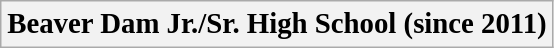<table class="wikitable sortable" style="font-size: 120%">
<tr>
<th scope="col">Beaver Dam Jr./Sr. High School (since 2011)</th>
</tr>
</table>
